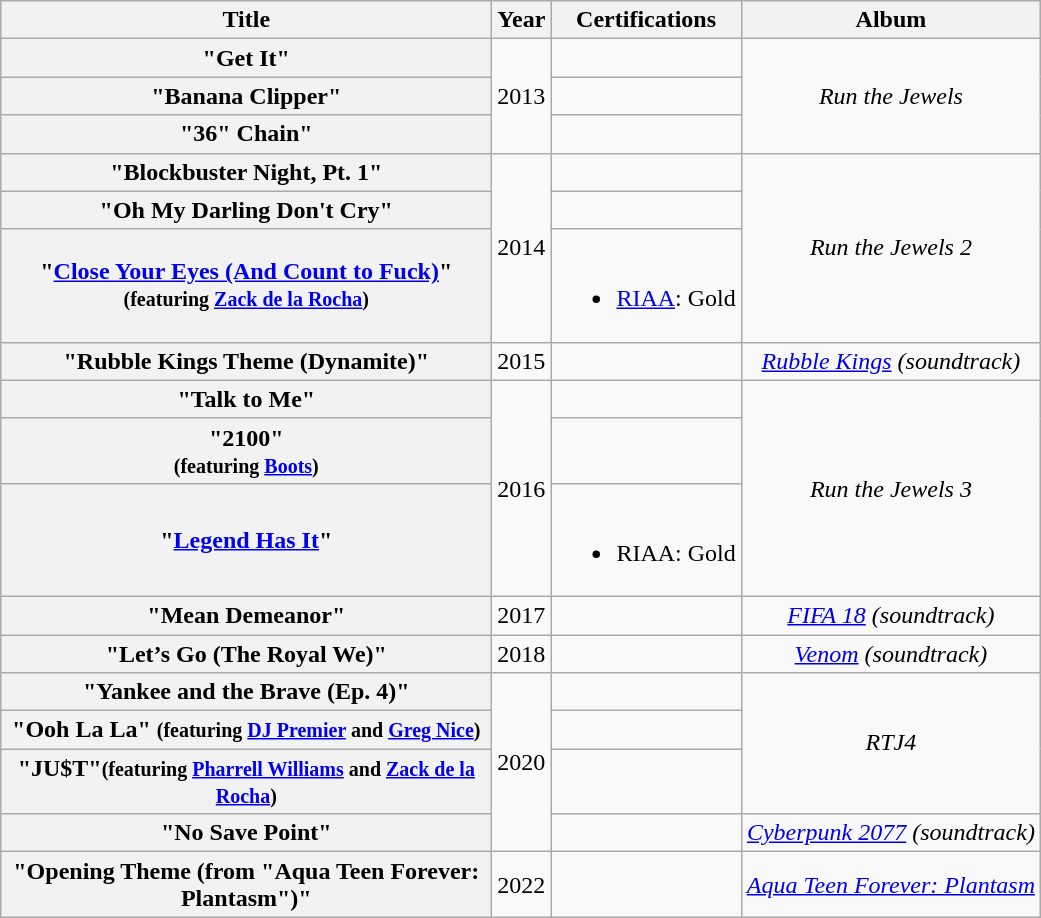<table class="wikitable plainrowheaders" style="text-align:center;">
<tr>
<th scope="col" style="width:20em;">Title</th>
<th scope="col" style="width:10px;">Year</th>
<th>Certifications</th>
<th scope="col">Album</th>
</tr>
<tr>
<th scope="row">"Get It"</th>
<td rowspan="3">2013</td>
<td></td>
<td rowspan="3"><em>Run the Jewels</em></td>
</tr>
<tr>
<th scope="row">"Banana Clipper"</th>
<td></td>
</tr>
<tr>
<th scope="row">"36" Chain"</th>
<td></td>
</tr>
<tr>
<th scope="row">"Blockbuster Night, Pt. 1"</th>
<td rowspan="3">2014</td>
<td></td>
<td rowspan="3"><em>Run the Jewels 2</em></td>
</tr>
<tr>
<th scope="row">"Oh My Darling Don't Cry"</th>
<td></td>
</tr>
<tr>
<th scope="row">"<a href='#'>Close Your Eyes (And Count to Fuck)</a>" <br><small>(featuring <a href='#'>Zack de la Rocha</a>)</small></th>
<td><br><ul><li><a href='#'>RIAA</a>: Gold</li></ul></td>
</tr>
<tr>
<th scope="row">"Rubble Kings Theme (Dynamite)"</th>
<td>2015</td>
<td></td>
<td><em><a href='#'>Rubble Kings</a> (soundtrack)</em></td>
</tr>
<tr>
<th scope="row">"Talk to Me"</th>
<td rowspan="3">2016</td>
<td></td>
<td rowspan="3"><em>Run the Jewels 3</em></td>
</tr>
<tr>
<th scope="row">"2100"<br><small>(featuring <a href='#'>Boots</a>)</small></th>
<td></td>
</tr>
<tr>
<th scope="row">"<a href='#'>Legend Has It</a>"</th>
<td><br><ul><li>RIAA: Gold</li></ul></td>
</tr>
<tr>
<th scope="row">"Mean Demeanor"</th>
<td rowspan="1">2017</td>
<td></td>
<td rowspan="1"><em><a href='#'>FIFA 18</a> (soundtrack)</em></td>
</tr>
<tr>
<th scope="row">"Let’s Go (The Royal We)"</th>
<td rowspan="1">2018</td>
<td></td>
<td><em><a href='#'>Venom</a> (soundtrack)</em></td>
</tr>
<tr>
<th scope="row">"Yankee and the Brave (Ep. 4)"</th>
<td rowspan="4">2020</td>
<td></td>
<td rowspan="3"><em>RTJ4</em></td>
</tr>
<tr>
<th scope="row">"Ooh La La" <small>(featuring <a href='#'>DJ Premier</a> and <a href='#'>Greg Nice</a>)</small></th>
</tr>
<tr>
<th scope="row">"JU$T"<small>(featuring <a href='#'>Pharrell Williams</a> and <a href='#'>Zack de la Rocha</a>)</small></th>
<td></td>
</tr>
<tr>
<th scope="row">"No Save Point"</th>
<td></td>
<td><em><a href='#'>Cyberpunk 2077</a> (soundtrack)</em></td>
</tr>
<tr>
<th scope="row">"Opening Theme (from "Aqua Teen Forever: Plantasm")"</th>
<td>2022</td>
<td></td>
<td><em><a href='#'>Aqua Teen Forever: Plantasm</a></em></td>
</tr>
</table>
